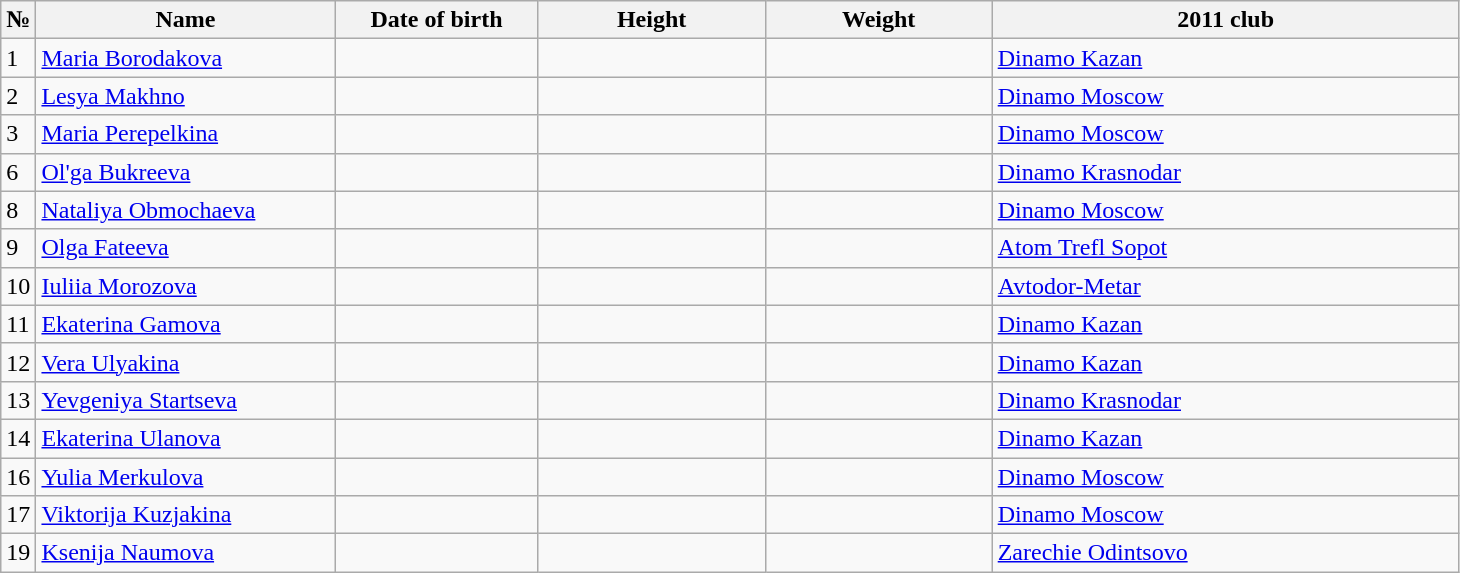<table class=wikitable sortable style=font-size:100%; text-align:center;>
<tr>
<th>№</th>
<th style=width:12em>Name</th>
<th style=width:8em>Date of birth</th>
<th style=width:9em>Height</th>
<th style=width:9em>Weight</th>
<th style=width:19em>2011 club</th>
</tr>
<tr>
<td>1</td>
<td><a href='#'>Maria Borodakova</a></td>
<td></td>
<td></td>
<td></td>
<td> <a href='#'>Dinamo Kazan</a></td>
</tr>
<tr>
<td>2</td>
<td><a href='#'>Lesya Makhno</a></td>
<td></td>
<td></td>
<td></td>
<td> <a href='#'>Dinamo Moscow</a></td>
</tr>
<tr>
<td>3</td>
<td><a href='#'>Maria Perepelkina</a></td>
<td></td>
<td></td>
<td></td>
<td> <a href='#'>Dinamo Moscow</a></td>
</tr>
<tr>
<td>6</td>
<td><a href='#'>Ol'ga Bukreeva</a></td>
<td></td>
<td></td>
<td></td>
<td> <a href='#'>Dinamo Krasnodar</a></td>
</tr>
<tr>
<td>8</td>
<td><a href='#'>Nataliya Obmochaeva</a></td>
<td></td>
<td></td>
<td></td>
<td> <a href='#'>Dinamo Moscow</a></td>
</tr>
<tr>
<td>9</td>
<td><a href='#'>Olga Fateeva</a></td>
<td></td>
<td></td>
<td></td>
<td> <a href='#'>Atom Trefl Sopot</a></td>
</tr>
<tr>
<td>10</td>
<td><a href='#'>Iuliia Morozova</a></td>
<td></td>
<td></td>
<td></td>
<td> <a href='#'>Avtodor-Metar</a></td>
</tr>
<tr>
<td>11</td>
<td><a href='#'>Ekaterina Gamova</a></td>
<td></td>
<td></td>
<td></td>
<td> <a href='#'>Dinamo Kazan</a></td>
</tr>
<tr>
<td>12</td>
<td><a href='#'>Vera Ulyakina</a></td>
<td></td>
<td></td>
<td></td>
<td> <a href='#'>Dinamo Kazan</a></td>
</tr>
<tr>
<td>13</td>
<td><a href='#'>Yevgeniya Startseva</a></td>
<td></td>
<td></td>
<td></td>
<td> <a href='#'>Dinamo Krasnodar</a></td>
</tr>
<tr>
<td>14</td>
<td><a href='#'>Ekaterina Ulanova</a></td>
<td></td>
<td></td>
<td></td>
<td> <a href='#'>Dinamo Kazan</a></td>
</tr>
<tr>
<td>16</td>
<td><a href='#'>Yulia Merkulova</a></td>
<td></td>
<td></td>
<td></td>
<td> <a href='#'>Dinamo Moscow</a></td>
</tr>
<tr>
<td>17</td>
<td><a href='#'>Viktorija Kuzjakina</a></td>
<td></td>
<td></td>
<td></td>
<td> <a href='#'>Dinamo Moscow</a></td>
</tr>
<tr>
<td>19</td>
<td><a href='#'>Ksenija Naumova</a></td>
<td></td>
<td></td>
<td></td>
<td> <a href='#'>Zarechie Odintsovo</a></td>
</tr>
</table>
